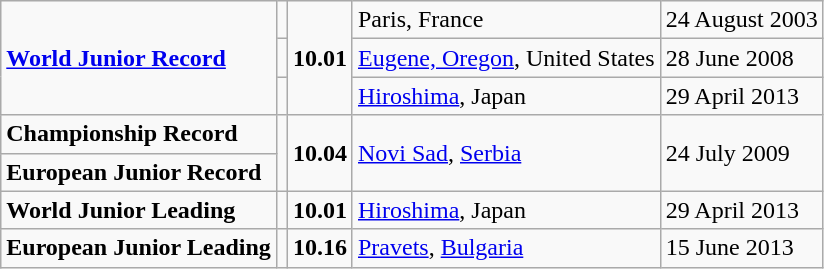<table class="wikitable">
<tr>
<td rowspan=3><strong><a href='#'>World Junior Record</a></strong></td>
<td></td>
<td rowspan=3><strong>10.01</strong></td>
<td>Paris, France</td>
<td>24 August 2003</td>
</tr>
<tr>
<td></td>
<td><a href='#'>Eugene, Oregon</a>, United States</td>
<td>28 June 2008</td>
</tr>
<tr>
<td></td>
<td><a href='#'>Hiroshima</a>, Japan</td>
<td>29 April 2013</td>
</tr>
<tr>
<td><strong>Championship Record</strong></td>
<td rowspan=2></td>
<td rowspan=2><strong>10.04</strong></td>
<td rowspan=2><a href='#'>Novi Sad</a>, <a href='#'>Serbia</a></td>
<td rowspan=2>24 July 2009</td>
</tr>
<tr>
<td><strong>European Junior Record</strong></td>
</tr>
<tr>
<td><strong>World Junior Leading</strong></td>
<td></td>
<td><strong>10.01</strong></td>
<td><a href='#'>Hiroshima</a>, Japan</td>
<td>29 April 2013</td>
</tr>
<tr>
<td><strong>European Junior Leading</strong></td>
<td></td>
<td><strong>10.16</strong></td>
<td><a href='#'>Pravets</a>, <a href='#'>Bulgaria</a></td>
<td>15 June 2013</td>
</tr>
</table>
